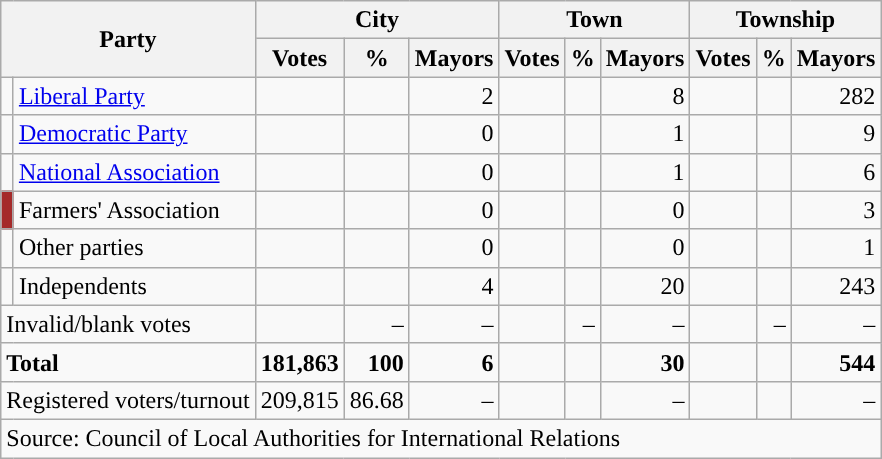<table class="wikitable" style="text-align:right">
<tr>
<th colspan="2" rowspan="2">Party</th>
<th colspan="3">City</th>
<th colspan="3">Town</th>
<th colspan="3">Township</th>
</tr>
<tr>
<th>Votes</th>
<th>%</th>
<th>Mayors</th>
<th>Votes</th>
<th>%</th>
<th>Mayors</th>
<th>Votes</th>
<th>%</th>
<th>Mayors</th>
</tr>
<tr>
<td></td>
<td align="left"><a href='#'>Liberal Party</a></td>
<td></td>
<td></td>
<td>2</td>
<td></td>
<td></td>
<td>8</td>
<td></td>
<td></td>
<td>282</td>
</tr>
<tr>
<td></td>
<td align="left"><a href='#'>Democratic Party</a></td>
<td></td>
<td></td>
<td>0</td>
<td></td>
<td></td>
<td>1</td>
<td></td>
<td></td>
<td>9</td>
</tr>
<tr>
<td></td>
<td align="left"><a href='#'>National Association</a></td>
<td></td>
<td></td>
<td>0</td>
<td></td>
<td></td>
<td>1</td>
<td></td>
<td></td>
<td>6</td>
</tr>
<tr>
<td bgcolor="brown"></td>
<td align="left">Farmers' Association</td>
<td></td>
<td></td>
<td>0</td>
<td></td>
<td></td>
<td>0</td>
<td></td>
<td></td>
<td>3</td>
</tr>
<tr>
<td></td>
<td align="left">Other parties</td>
<td></td>
<td></td>
<td>0</td>
<td></td>
<td></td>
<td>0</td>
<td></td>
<td></td>
<td>1</td>
</tr>
<tr>
<td></td>
<td align="left">Independents</td>
<td></td>
<td></td>
<td>4</td>
<td></td>
<td></td>
<td>20</td>
<td></td>
<td></td>
<td>243</td>
</tr>
<tr>
<td colspan="2" align="left">Invalid/blank votes</td>
<td></td>
<td>–</td>
<td>–</td>
<td></td>
<td>–</td>
<td>–</td>
<td></td>
<td>–</td>
<td>–</td>
</tr>
<tr>
<td colspan="2" align="left"><strong>Total</strong></td>
<td><strong>181,863</strong></td>
<td><strong>100</strong></td>
<td><strong>6</strong></td>
<td></td>
<td></td>
<td><strong>30</strong></td>
<td></td>
<td></td>
<td><strong>544</strong></td>
</tr>
<tr>
<td colspan="2" align="left">Registered voters/turnout</td>
<td>209,815</td>
<td>86.68</td>
<td>–</td>
<td></td>
<td></td>
<td>–</td>
<td></td>
<td></td>
<td>–</td>
</tr>
<tr>
<td colspan="11" align="left">Source: Council of Local Authorities for International Relations</td>
</tr>
</table>
